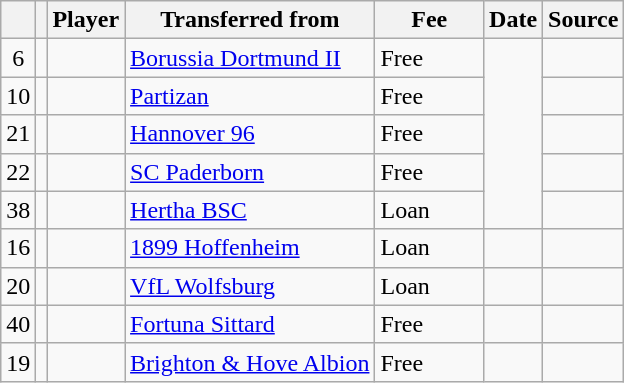<table class="wikitable plainrowheaders sortable">
<tr>
<th></th>
<th></th>
<th scope=col><strong>Player</strong></th>
<th><strong>Transferred from</strong></th>
<th !scope=col; style="width: 65px;"><strong>Fee</strong></th>
<th scope=col><strong>Date</strong></th>
<th scope=col><strong>Source</strong></th>
</tr>
<tr>
<td align=center>6</td>
<td align=center></td>
<td></td>
<td> <a href='#'>Borussia Dortmund II</a></td>
<td>Free</td>
<td rowspan=5></td>
<td></td>
</tr>
<tr>
<td align=center>10</td>
<td align=center></td>
<td></td>
<td> <a href='#'>Partizan</a></td>
<td>Free</td>
<td></td>
</tr>
<tr>
<td align=center>21</td>
<td align=center></td>
<td></td>
<td> <a href='#'>Hannover 96</a></td>
<td>Free</td>
<td></td>
</tr>
<tr>
<td align=center>22</td>
<td align=center></td>
<td></td>
<td> <a href='#'>SC Paderborn</a></td>
<td>Free</td>
<td></td>
</tr>
<tr>
<td align=center>38</td>
<td align=center></td>
<td></td>
<td> <a href='#'>Hertha BSC</a></td>
<td>Loan</td>
<td></td>
</tr>
<tr>
<td align=center>16</td>
<td align=center></td>
<td></td>
<td> <a href='#'>1899 Hoffenheim</a></td>
<td>Loan</td>
<td></td>
<td></td>
</tr>
<tr>
<td align=center>20</td>
<td align=center></td>
<td></td>
<td> <a href='#'>VfL Wolfsburg</a></td>
<td>Loan</td>
<td></td>
<td></td>
</tr>
<tr>
<td align=center>40</td>
<td align=center></td>
<td></td>
<td> <a href='#'>Fortuna Sittard</a></td>
<td>Free</td>
<td></td>
<td></td>
</tr>
<tr>
<td align=center>19</td>
<td align=center></td>
<td></td>
<td> <a href='#'>Brighton & Hove Albion</a></td>
<td>Free</td>
<td></td>
<td></td>
</tr>
</table>
